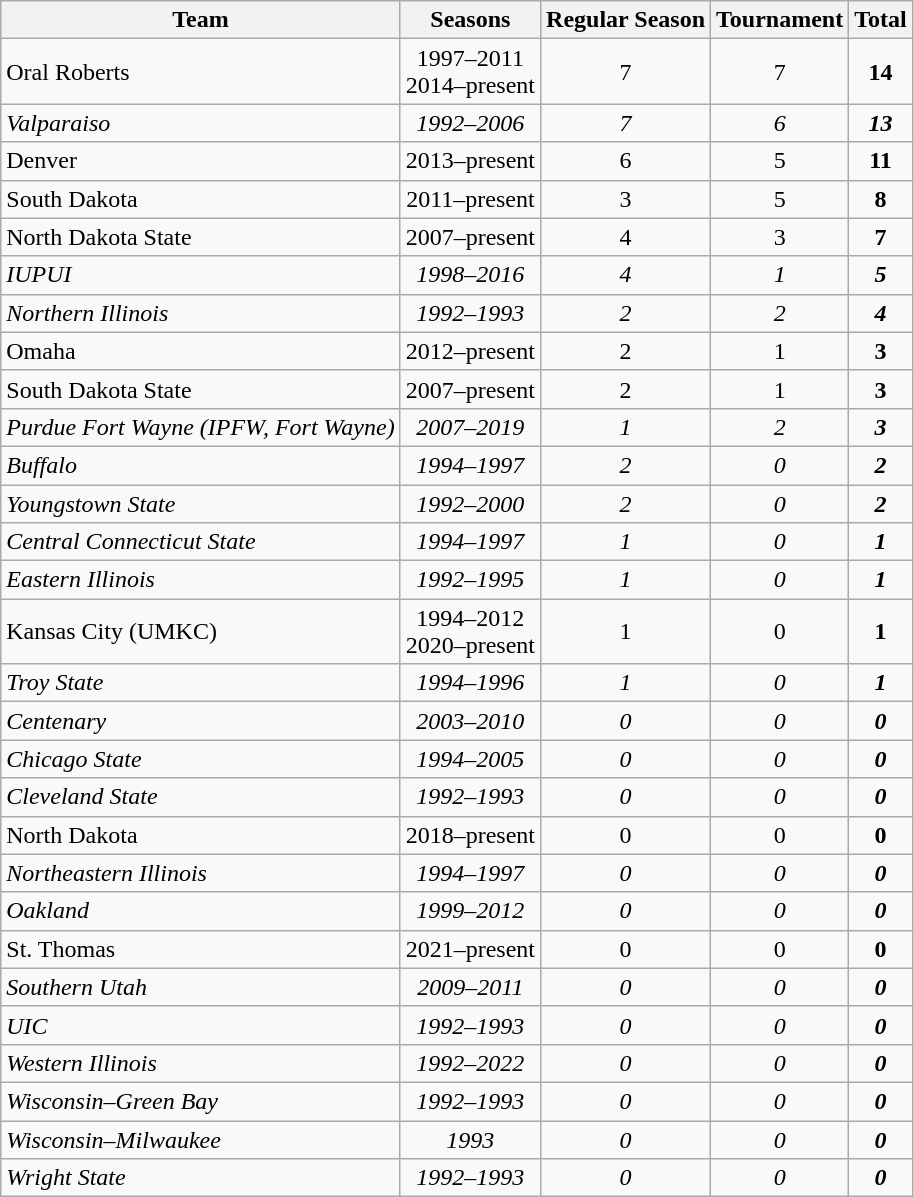<table class="wikitable sortable">
<tr>
<th scope="col">Team</th>
<th scope="col">Seasons</th>
<th scope="col">Regular Season</th>
<th scope="col">Tournament</th>
<th scope="col">Total</th>
</tr>
<tr>
<td>Oral Roberts</td>
<td align=center>1997–2011<br>2014–present</td>
<td align=center>7</td>
<td align=center>7</td>
<td align=center><strong>14</strong></td>
</tr>
<tr>
<td><em>Valparaiso</em></td>
<td align=center><em>1992–2006</em></td>
<td align=center><em>7</em></td>
<td align=center><em>6</em></td>
<td align=center><strong><em>13</em></strong></td>
</tr>
<tr>
<td>Denver</td>
<td align=center>2013–present</td>
<td align=center>6</td>
<td align=center>5</td>
<td align=center><strong>11</strong></td>
</tr>
<tr>
<td>South Dakota</td>
<td align=center>2011–present</td>
<td align=center>3</td>
<td align=center>5</td>
<td align=center><strong>8</strong></td>
</tr>
<tr>
<td>North Dakota State</td>
<td align=center>2007–present</td>
<td align=center>4</td>
<td align=center>3</td>
<td align=center><strong>7</strong></td>
</tr>
<tr>
<td><em>IUPUI</em></td>
<td align=center><em>1998–2016</em></td>
<td align=center><em>4</em></td>
<td align=center><em>1</em></td>
<td align=center><strong><em>5</em></strong></td>
</tr>
<tr>
<td><em>Northern Illinois</em></td>
<td align=center><em>1992–1993</em></td>
<td align=center><em>2</em></td>
<td align=center><em>2</em></td>
<td align=center><strong><em>4</em></strong></td>
</tr>
<tr>
<td>Omaha</td>
<td align=center>2012–present</td>
<td align=center>2</td>
<td align=center>1</td>
<td align=center><strong>3</strong></td>
</tr>
<tr>
<td>South Dakota State</td>
<td align=center>2007–present</td>
<td align=center>2</td>
<td align=center>1</td>
<td align=center><strong>3</strong></td>
</tr>
<tr>
<td><em>Purdue Fort Wayne (IPFW, Fort Wayne)</em></td>
<td align=center><em>2007–2019</em></td>
<td align=center><em>1</em></td>
<td align=center><em>2</em></td>
<td align=center><strong><em>3</em></strong></td>
</tr>
<tr>
<td><em>Buffalo</em></td>
<td align=center><em>1994–1997</em></td>
<td align=center><em>2</em></td>
<td align=center><em>0</em></td>
<td align=center><strong><em>2</em></strong></td>
</tr>
<tr>
<td><em>Youngstown State</em></td>
<td align=center><em>1992–2000</em></td>
<td align=center><em>2</em></td>
<td align=center><em>0</em></td>
<td align=center><strong><em>2</em></strong></td>
</tr>
<tr>
<td><em>Central Connecticut State</em></td>
<td align=center><em>1994–1997</em></td>
<td align=center><em>1</em></td>
<td align=center><em>0</em></td>
<td align=center><strong><em>1</em></strong></td>
</tr>
<tr>
<td><em>Eastern Illinois</em></td>
<td align=center><em>1992–1995</em></td>
<td align=center><em>1</em></td>
<td align=center><em>0</em></td>
<td align=center><strong><em>1</em></strong></td>
</tr>
<tr>
<td>Kansas City (UMKC)</td>
<td align=center>1994–2012<br>2020–present</td>
<td align=center>1</td>
<td align=center>0</td>
<td align=center><strong>1</strong></td>
</tr>
<tr>
<td><em>Troy State</em></td>
<td align=center><em>1994–1996</em></td>
<td align=center><em>1</em></td>
<td align=center><em>0</em></td>
<td align=center><strong><em>1</em></strong></td>
</tr>
<tr>
<td><em>Centenary</em></td>
<td align=center><em>2003–2010</em></td>
<td align=center><em>0</em></td>
<td align=center><em>0</em></td>
<td align=center><strong><em>0</em></strong></td>
</tr>
<tr>
<td><em>Chicago State</em></td>
<td align=center><em>1994–2005</em></td>
<td align=center><em>0</em></td>
<td align=center><em>0</em></td>
<td align=center><strong><em>0</em></strong></td>
</tr>
<tr>
<td><em>Cleveland State</em></td>
<td align=center><em>1992–1993</em></td>
<td align=center><em>0</em></td>
<td align=center><em>0</em></td>
<td align=center><strong><em>0</em></strong></td>
</tr>
<tr>
<td>North Dakota</td>
<td align=center>2018–present</td>
<td align=center>0</td>
<td align=center>0</td>
<td align=center><strong>0</strong></td>
</tr>
<tr>
<td><em>Northeastern Illinois</em></td>
<td align=center><em>1994–1997</em></td>
<td align=center><em>0</em></td>
<td align=center><em>0</em></td>
<td align=center><strong><em>0</em></strong></td>
</tr>
<tr>
<td><em>Oakland</em></td>
<td align=center><em>1999–2012</em></td>
<td align=center><em>0</em></td>
<td align=center><em>0</em></td>
<td align=center><strong><em>0</em></strong></td>
</tr>
<tr>
<td>St. Thomas</td>
<td align=center>2021–present</td>
<td align=center>0</td>
<td align=center>0</td>
<td align=center><strong>0</strong></td>
</tr>
<tr>
<td><em>Southern Utah</em></td>
<td align=center><em>2009–2011</em></td>
<td align=center><em>0</em></td>
<td align=center><em>0</em></td>
<td align=center><strong><em>0</em></strong></td>
</tr>
<tr>
<td><em>UIC</em></td>
<td align=center><em>1992–1993</em></td>
<td align=center><em>0</em></td>
<td align=center><em>0</em></td>
<td align=center><strong><em>0</em></strong></td>
</tr>
<tr>
<td><em>Western Illinois</em></td>
<td align=center><em>1992–2022</em></td>
<td align=center><em>0</em></td>
<td align=center><em>0</em></td>
<td align=center><strong><em>0</em></strong></td>
</tr>
<tr>
<td><em>Wisconsin–Green Bay</em></td>
<td align=center><em>1992–1993</em></td>
<td align=center><em>0</em></td>
<td align=center><em>0</em></td>
<td align=center><strong><em>0</em></strong></td>
</tr>
<tr>
<td><em>Wisconsin–Milwaukee</em></td>
<td align=center><em>1993</em></td>
<td align=center><em>0</em></td>
<td align=center><em>0</em></td>
<td align=center><strong><em>0</em></strong></td>
</tr>
<tr>
<td><em>Wright State</em></td>
<td align=center><em>1992–1993</em></td>
<td align=center><em>0</em></td>
<td align=center><em>0</em></td>
<td align=center><strong><em>0</em></strong></td>
</tr>
</table>
